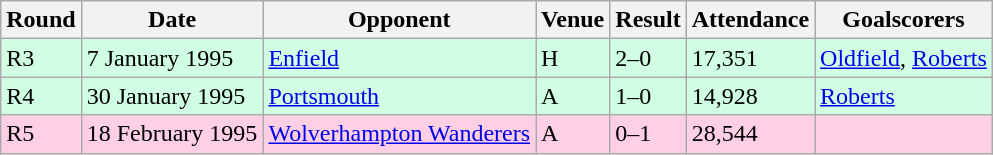<table class="wikitable">
<tr>
<th>Round</th>
<th>Date</th>
<th>Opponent</th>
<th>Venue</th>
<th>Result</th>
<th>Attendance</th>
<th>Goalscorers</th>
</tr>
<tr style="background-color: #d0ffe3;">
<td>R3</td>
<td>7 January 1995</td>
<td><a href='#'>Enfield</a></td>
<td>H</td>
<td>2–0</td>
<td>17,351</td>
<td><a href='#'>Oldfield</a>, <a href='#'>Roberts</a></td>
</tr>
<tr style="background-color: #d0ffe3;">
<td>R4</td>
<td>30 January 1995</td>
<td><a href='#'>Portsmouth</a></td>
<td>A</td>
<td>1–0</td>
<td>14,928</td>
<td><a href='#'>Roberts</a></td>
</tr>
<tr style="background-color: #ffd0e3;">
<td>R5</td>
<td>18 February 1995</td>
<td><a href='#'>Wolverhampton Wanderers</a></td>
<td>A</td>
<td>0–1</td>
<td>28,544</td>
<td></td>
</tr>
</table>
